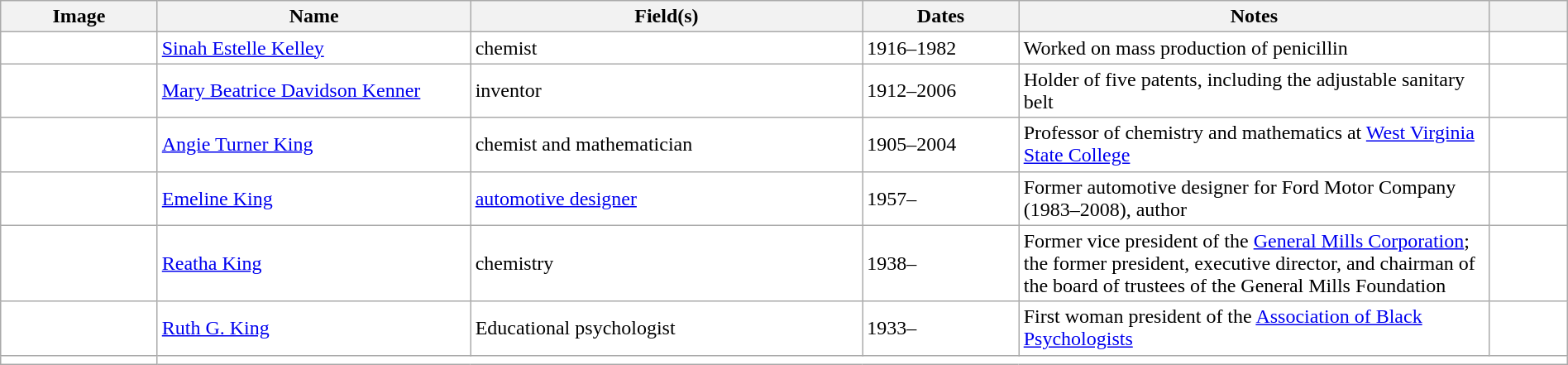<table class="wikitable sortable plainrowheaders" style="width:100%; background:#fff;">
<tr class="unsortable">
<th scope="col" class="unsortable">Image</th>
<th scope="col" style="width:20%;">Name</th>
<th scope="col" style="width:25%;">Field(s)</th>
<th scope="col" style="width:10%;">Dates</th>
<th scope="col" class="unsortable" style="width: 30%">Notes</th>
<th scope="col" class="unsortable" style="width: 5%"></th>
</tr>
<tr>
<td></td>
<td><a href='#'>Sinah Estelle Kelley</a></td>
<td>chemist</td>
<td>1916–1982</td>
<td>Worked on mass production of penicillin</td>
<td></td>
</tr>
<tr>
<td></td>
<td><a href='#'>Mary Beatrice Davidson Kenner</a></td>
<td>inventor</td>
<td>1912–2006</td>
<td>Holder of five patents, including the adjustable sanitary belt</td>
<td></td>
</tr>
<tr>
<td></td>
<td><a href='#'>Angie Turner King</a></td>
<td>chemist and mathematician</td>
<td>1905–2004</td>
<td>Professor of chemistry and mathematics at <a href='#'>West Virginia State College</a></td>
<td></td>
</tr>
<tr>
<td></td>
<td><a href='#'>Emeline King</a></td>
<td><a href='#'>automotive designer</a></td>
<td>1957–</td>
<td>Former automotive designer for Ford Motor Company (1983–2008), author</td>
<td></td>
</tr>
<tr>
<td></td>
<td><a href='#'>Reatha King</a></td>
<td>chemistry</td>
<td>1938–</td>
<td>Former vice president of the <a href='#'>General Mills Corporation</a>; the former president, executive director, and chairman of the board of trustees of the General Mills Foundation</td>
<td></td>
</tr>
<tr>
<td></td>
<td><a href='#'>Ruth G. King</a></td>
<td>Educational psychologist</td>
<td>1933–</td>
<td>First woman president of the <a href='#'>Association of Black Psychologists</a></td>
<td></td>
</tr>
<tr>
<td></td>
</tr>
</table>
